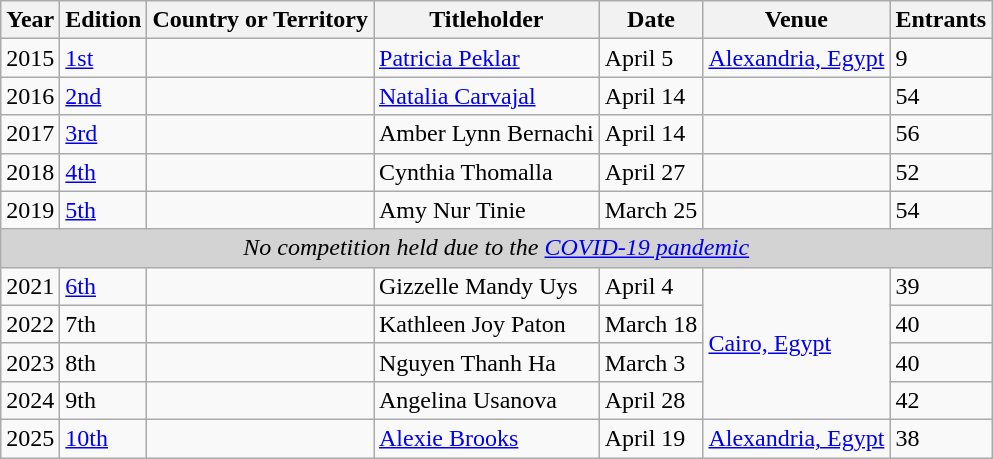<table class="wikitable sortable">
<tr>
<th>Year</th>
<th>Edition</th>
<th>Country or Territory</th>
<th>Titleholder</th>
<th>Date</th>
<th>Venue</th>
<th>Entrants</th>
</tr>
<tr>
<td>2015</td>
<td><a href='#'>1st</a></td>
<td></td>
<td><a href='#'>Patricia Peklar</a></td>
<td>April 5</td>
<td><a href='#'>Alexandria, Egypt</a></td>
<td>9</td>
</tr>
<tr>
<td>2016</td>
<td><a href='#'>2nd</a></td>
<td></td>
<td><a href='#'>Natalia Carvajal</a></td>
<td>April 14</td>
<td></td>
<td>54</td>
</tr>
<tr>
<td>2017</td>
<td><a href='#'>3rd</a></td>
<td></td>
<td>Amber Lynn Bernachi</td>
<td>April 14</td>
<td></td>
<td>56</td>
</tr>
<tr>
<td>2018</td>
<td><a href='#'>4th</a></td>
<td></td>
<td>Cynthia Thomalla</td>
<td>April 27</td>
<td></td>
<td>52</td>
</tr>
<tr>
<td>2019</td>
<td><a href='#'>5th</a></td>
<td></td>
<td>Amy Nur Tinie</td>
<td>March 25</td>
<td></td>
<td>54</td>
</tr>
<tr>
<td colspan="7" bgcolor="lightgray" align="center"><em>No competition held due to the <a href='#'>COVID-19 pandemic</a></em></td>
</tr>
<tr>
<td>2021</td>
<td><a href='#'>6th</a></td>
<td></td>
<td>Gizzelle Mandy Uys</td>
<td>April 4</td>
<td rowspan="4"><a href='#'>Cairo, Egypt</a></td>
<td>39</td>
</tr>
<tr>
<td>2022</td>
<td>7th</td>
<td></td>
<td>Kathleen Joy Paton</td>
<td>March 18</td>
<td>40</td>
</tr>
<tr>
<td>2023</td>
<td>8th</td>
<td></td>
<td>Nguyen Thanh Ha</td>
<td>March 3</td>
<td>40</td>
</tr>
<tr>
<td>2024</td>
<td>9th</td>
<td></td>
<td>Angelina Usanova</td>
<td>April 28</td>
<td>42</td>
</tr>
<tr>
<td>2025</td>
<td><a href='#'>10th</a></td>
<td></td>
<td><a href='#'>Alexie Brooks</a></td>
<td>April 19</td>
<td><a href='#'>Alexandria, Egypt</a></td>
<td>38</td>
</tr>
</table>
